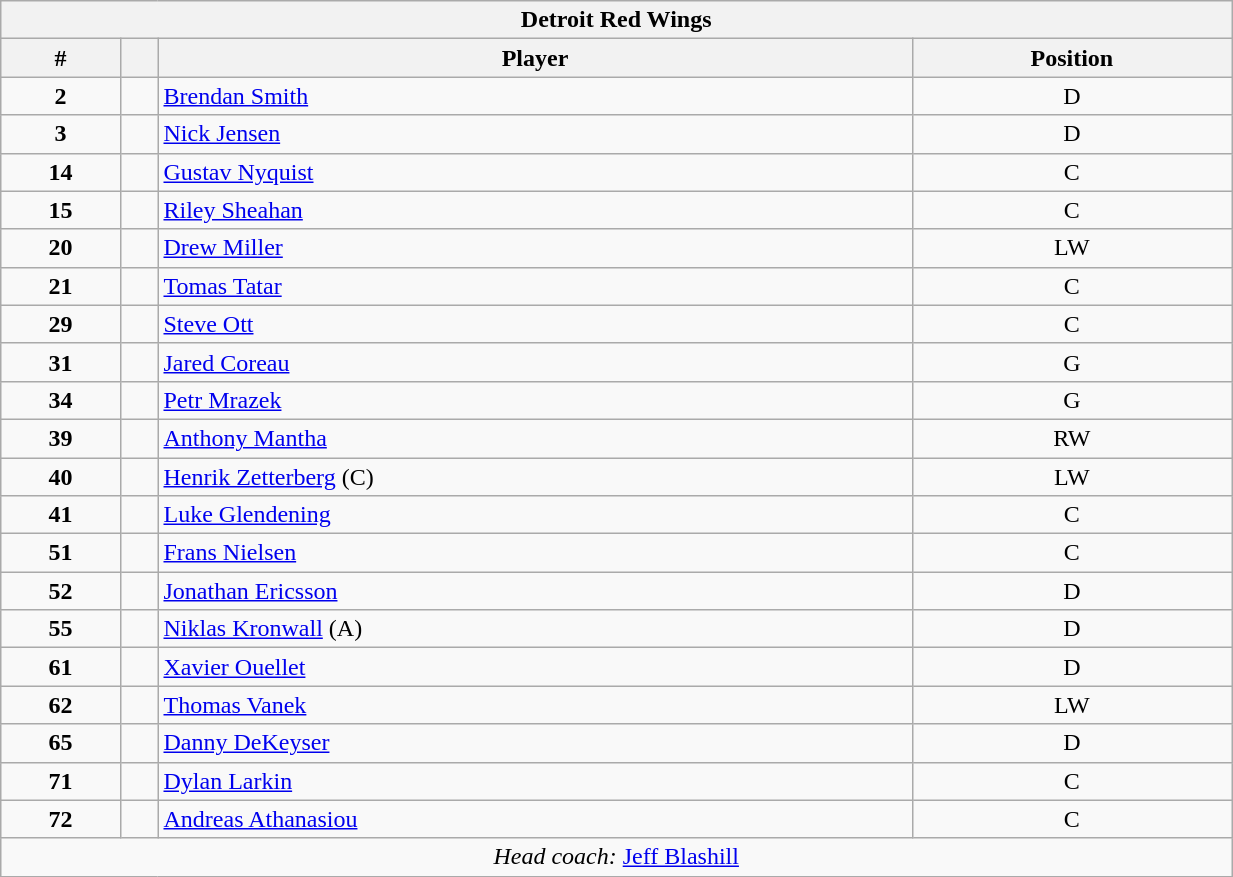<table class="wikitable" style="width:65%; text-align:center;">
<tr>
<th colspan=4>Detroit Red Wings</th>
</tr>
<tr>
<th>#</th>
<th></th>
<th>Player</th>
<th>Position</th>
</tr>
<tr>
<td><strong>2</strong></td>
<td align=center></td>
<td align=left><a href='#'>Brendan Smith</a></td>
<td>D</td>
</tr>
<tr>
<td><strong>3</strong></td>
<td align=center></td>
<td align=left><a href='#'>Nick Jensen</a></td>
<td>D</td>
</tr>
<tr>
<td><strong>14</strong></td>
<td align=center></td>
<td align=left><a href='#'>Gustav Nyquist</a></td>
<td>C</td>
</tr>
<tr>
<td><strong>15</strong></td>
<td align=center></td>
<td align=left><a href='#'>Riley Sheahan</a></td>
<td>C</td>
</tr>
<tr>
<td><strong>20</strong></td>
<td align=center></td>
<td align=left><a href='#'>Drew Miller</a></td>
<td>LW</td>
</tr>
<tr>
<td><strong>21</strong></td>
<td align=center></td>
<td align=left><a href='#'>Tomas Tatar</a></td>
<td>C</td>
</tr>
<tr>
<td><strong>29</strong></td>
<td align=center></td>
<td align=left><a href='#'>Steve Ott</a></td>
<td>C</td>
</tr>
<tr>
<td><strong>31</strong></td>
<td align=center></td>
<td align=left><a href='#'>Jared Coreau</a></td>
<td>G</td>
</tr>
<tr>
<td><strong>34</strong></td>
<td align=center></td>
<td align=left><a href='#'>Petr Mrazek</a></td>
<td>G</td>
</tr>
<tr>
<td><strong>39</strong></td>
<td align=center></td>
<td align=left><a href='#'>Anthony Mantha</a></td>
<td>RW</td>
</tr>
<tr>
<td><strong>40</strong></td>
<td align=center></td>
<td align=left><a href='#'>Henrik Zetterberg</a> (C)</td>
<td>LW</td>
</tr>
<tr>
<td><strong>41</strong></td>
<td align=center></td>
<td align=left><a href='#'>Luke Glendening</a></td>
<td>C</td>
</tr>
<tr>
<td><strong>51</strong></td>
<td align=center></td>
<td align=left><a href='#'>Frans Nielsen</a></td>
<td>C</td>
</tr>
<tr>
<td><strong>52</strong></td>
<td align=center></td>
<td align=left><a href='#'>Jonathan Ericsson</a></td>
<td>D</td>
</tr>
<tr>
<td><strong>55</strong></td>
<td align=center></td>
<td align=left><a href='#'>Niklas Kronwall</a> (A)</td>
<td>D</td>
</tr>
<tr>
<td><strong>61</strong></td>
<td align=center></td>
<td align=left><a href='#'>Xavier Ouellet</a></td>
<td>D</td>
</tr>
<tr>
<td><strong>62</strong></td>
<td align=center></td>
<td align=left><a href='#'>Thomas Vanek</a></td>
<td>LW</td>
</tr>
<tr>
<td><strong>65</strong></td>
<td align=center></td>
<td align=left><a href='#'>Danny DeKeyser</a></td>
<td>D</td>
</tr>
<tr>
<td><strong>71</strong></td>
<td align=center></td>
<td align=left><a href='#'>Dylan Larkin</a></td>
<td>C</td>
</tr>
<tr>
<td><strong>72</strong></td>
<td align=center></td>
<td align=left><a href='#'>Andreas Athanasiou</a></td>
<td>C</td>
</tr>
<tr>
<td colspan=4><em>Head coach:</em>  <a href='#'>Jeff Blashill</a></td>
</tr>
</table>
